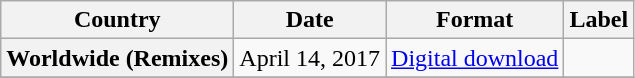<table class="wikitable plainrowheaders">
<tr>
<th scope="col">Country</th>
<th scope="col">Date</th>
<th scope="col">Format</th>
<th scope="col">Label</th>
</tr>
<tr>
<th scope="row">Worldwide (Remixes)</th>
<td>April 14, 2017</td>
<td><a href='#'>Digital download</a></td>
<td></td>
</tr>
<tr>
</tr>
</table>
